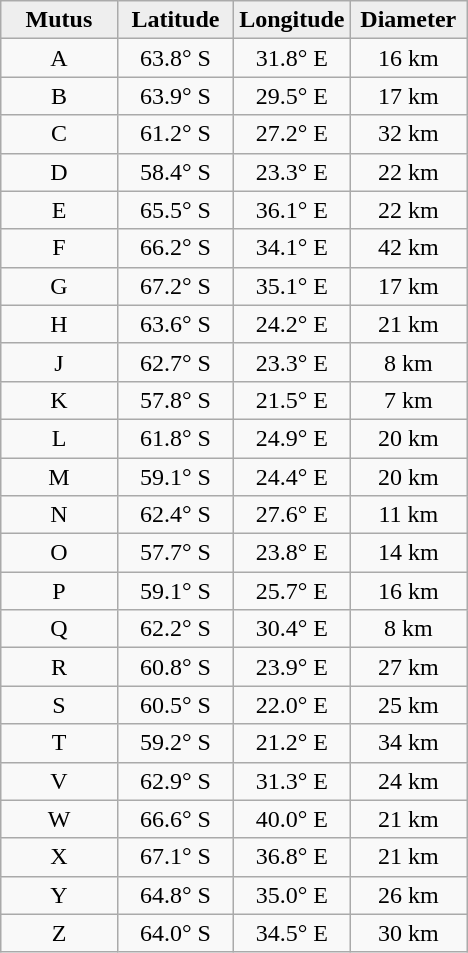<table class="wikitable">
<tr>
<th width="25%" style="background:#eeeeee;">Mutus</th>
<th width="25%" style="background:#eeeeee;">Latitude</th>
<th width="25%" style="background:#eeeeee;">Longitude</th>
<th width="25%" style="background:#eeeeee;">Diameter</th>
</tr>
<tr>
<td align="center">A</td>
<td align="center">63.8° S</td>
<td align="center">31.8° E</td>
<td align="center">16 km</td>
</tr>
<tr>
<td align="center">B</td>
<td align="center">63.9° S</td>
<td align="center">29.5° E</td>
<td align="center">17 km</td>
</tr>
<tr>
<td align="center">C</td>
<td align="center">61.2° S</td>
<td align="center">27.2° E</td>
<td align="center">32 km</td>
</tr>
<tr>
<td align="center">D</td>
<td align="center">58.4° S</td>
<td align="center">23.3° E</td>
<td align="center">22 km</td>
</tr>
<tr>
<td align="center">E</td>
<td align="center">65.5° S</td>
<td align="center">36.1° E</td>
<td align="center">22 km</td>
</tr>
<tr>
<td align="center">F</td>
<td align="center">66.2° S</td>
<td align="center">34.1° E</td>
<td align="center">42 km</td>
</tr>
<tr>
<td align="center">G</td>
<td align="center">67.2° S</td>
<td align="center">35.1° E</td>
<td align="center">17 km</td>
</tr>
<tr>
<td align="center">H</td>
<td align="center">63.6° S</td>
<td align="center">24.2° E</td>
<td align="center">21 km</td>
</tr>
<tr>
<td align="center">J</td>
<td align="center">62.7° S</td>
<td align="center">23.3° E</td>
<td align="center">8 km</td>
</tr>
<tr>
<td align="center">K</td>
<td align="center">57.8° S</td>
<td align="center">21.5° E</td>
<td align="center">7 km</td>
</tr>
<tr>
<td align="center">L</td>
<td align="center">61.8° S</td>
<td align="center">24.9° E</td>
<td align="center">20 km</td>
</tr>
<tr>
<td align="center">M</td>
<td align="center">59.1° S</td>
<td align="center">24.4° E</td>
<td align="center">20 km</td>
</tr>
<tr>
<td align="center">N</td>
<td align="center">62.4° S</td>
<td align="center">27.6° E</td>
<td align="center">11 km</td>
</tr>
<tr>
<td align="center">O</td>
<td align="center">57.7° S</td>
<td align="center">23.8° E</td>
<td align="center">14 km</td>
</tr>
<tr>
<td align="center">P</td>
<td align="center">59.1° S</td>
<td align="center">25.7° E</td>
<td align="center">16 km</td>
</tr>
<tr>
<td align="center">Q</td>
<td align="center">62.2° S</td>
<td align="center">30.4° E</td>
<td align="center">8 km</td>
</tr>
<tr>
<td align="center">R</td>
<td align="center">60.8° S</td>
<td align="center">23.9° E</td>
<td align="center">27 km</td>
</tr>
<tr>
<td align="center">S</td>
<td align="center">60.5° S</td>
<td align="center">22.0° E</td>
<td align="center">25 km</td>
</tr>
<tr>
<td align="center">T</td>
<td align="center">59.2° S</td>
<td align="center">21.2° E</td>
<td align="center">34 km</td>
</tr>
<tr>
<td align="center">V</td>
<td align="center">62.9° S</td>
<td align="center">31.3° E</td>
<td align="center">24 km</td>
</tr>
<tr>
<td align="center">W</td>
<td align="center">66.6° S</td>
<td align="center">40.0° E</td>
<td align="center">21 km</td>
</tr>
<tr>
<td align="center">X</td>
<td align="center">67.1° S</td>
<td align="center">36.8° E</td>
<td align="center">21 km</td>
</tr>
<tr>
<td align="center">Y</td>
<td align="center">64.8° S</td>
<td align="center">35.0° E</td>
<td align="center">26 km</td>
</tr>
<tr>
<td align="center">Z</td>
<td align="center">64.0° S</td>
<td align="center">34.5° E</td>
<td align="center">30 km</td>
</tr>
</table>
